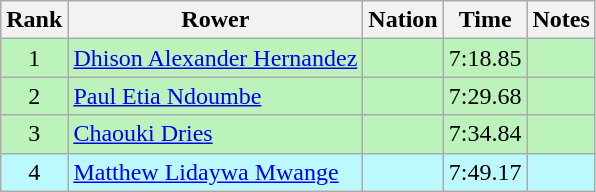<table class="wikitable sortable" style="text-align:center">
<tr>
<th>Rank</th>
<th>Rower</th>
<th>Nation</th>
<th>Time</th>
<th>Notes</th>
</tr>
<tr bgcolor=bbf3bb>
<td>1</td>
<td align=left><a href='#'>Dhison Alexander Hernandez</a></td>
<td align=left></td>
<td>7:18.85</td>
<td></td>
</tr>
<tr bgcolor=bbf3bb>
<td>2</td>
<td align=left><a href='#'>Paul Etia Ndoumbe</a></td>
<td align=left></td>
<td>7:29.68</td>
<td></td>
</tr>
<tr bgcolor=bbf3bb>
<td>3</td>
<td align=left><a href='#'>Chaouki Dries</a></td>
<td align=left></td>
<td>7:34.84</td>
<td></td>
</tr>
<tr bgcolor=bbf9ff>
<td>4</td>
<td align=left><a href='#'>Matthew Lidaywa Mwange</a></td>
<td align=left></td>
<td>7:49.17</td>
<td></td>
</tr>
</table>
